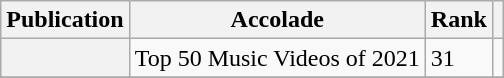<table class="sortable wikitable plainrowheaders  mw-collapsible">
<tr>
<th scope="col">Publication</th>
<th scope="col" class="unsortable">Accolade</th>
<th scope="col">Rank</th>
<th scope="col" class="unsortable"></th>
</tr>
<tr>
<th scope="row"><em></em></th>
<td>Top 50 Music Videos of 2021</td>
<td>31</td>
<td></td>
</tr>
<tr>
</tr>
</table>
